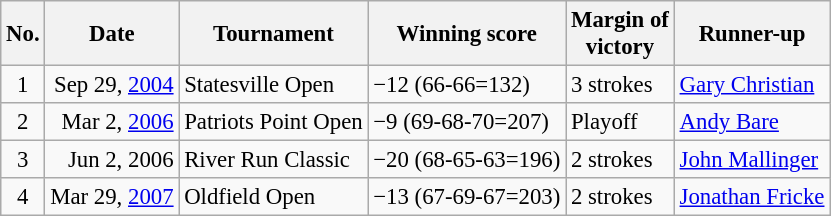<table class="wikitable" style="font-size:95%;">
<tr>
<th>No.</th>
<th>Date</th>
<th>Tournament</th>
<th>Winning score</th>
<th>Margin of<br>victory</th>
<th>Runner-up</th>
</tr>
<tr>
<td align=center>1</td>
<td align=right>Sep 29, <a href='#'>2004</a></td>
<td>Statesville Open</td>
<td>−12 (66-66=132)</td>
<td>3 strokes</td>
<td> <a href='#'>Gary Christian</a></td>
</tr>
<tr>
<td align=center>2</td>
<td align=right>Mar 2, <a href='#'>2006</a></td>
<td>Patriots Point Open</td>
<td>−9 (69-68-70=207)</td>
<td>Playoff</td>
<td> <a href='#'>Andy Bare</a></td>
</tr>
<tr>
<td align=center>3</td>
<td align=right>Jun 2, 2006</td>
<td>River Run Classic</td>
<td>−20 (68-65-63=196)</td>
<td>2 strokes</td>
<td> <a href='#'>John Mallinger</a></td>
</tr>
<tr>
<td align=center>4</td>
<td align=right>Mar 29, <a href='#'>2007</a></td>
<td>Oldfield Open</td>
<td>−13 (67-69-67=203)</td>
<td>2 strokes</td>
<td> <a href='#'>Jonathan Fricke</a></td>
</tr>
</table>
